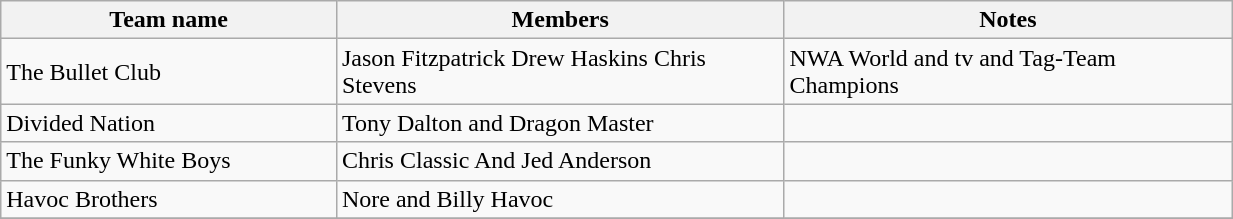<table class="wikitable sortable" align="left center" width="65%">
<tr>
<th width="15%">Team name</th>
<th width="20%">Members</th>
<th width="20%">Notes</th>
</tr>
<tr>
<td>The Bullet Club</td>
<td>Jason Fitzpatrick Drew Haskins Chris Stevens</td>
<td>NWA World and tv and Tag-Team Champions</td>
</tr>
<tr>
<td>Divided Nation</td>
<td>Tony Dalton and Dragon Master</td>
<td></td>
</tr>
<tr>
<td>The Funky White Boys</td>
<td>Chris Classic And Jed Anderson</td>
<td></td>
</tr>
<tr>
<td>Havoc Brothers</td>
<td>Nore and Billy Havoc</td>
<td></td>
</tr>
<tr>
</tr>
</table>
